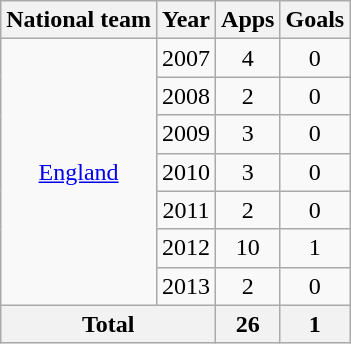<table class=wikitable style=text-align:center>
<tr>
<th>National team</th>
<th>Year</th>
<th>Apps</th>
<th>Goals</th>
</tr>
<tr>
<td rowspan=7><a href='#'>England</a></td>
<td>2007</td>
<td>4</td>
<td>0</td>
</tr>
<tr>
<td>2008</td>
<td>2</td>
<td>0</td>
</tr>
<tr>
<td>2009</td>
<td>3</td>
<td>0</td>
</tr>
<tr>
<td>2010</td>
<td>3</td>
<td>0</td>
</tr>
<tr>
<td>2011</td>
<td>2</td>
<td>0</td>
</tr>
<tr>
<td>2012</td>
<td>10</td>
<td>1</td>
</tr>
<tr>
<td>2013</td>
<td>2</td>
<td>0</td>
</tr>
<tr>
<th colspan=2>Total</th>
<th>26</th>
<th>1</th>
</tr>
</table>
